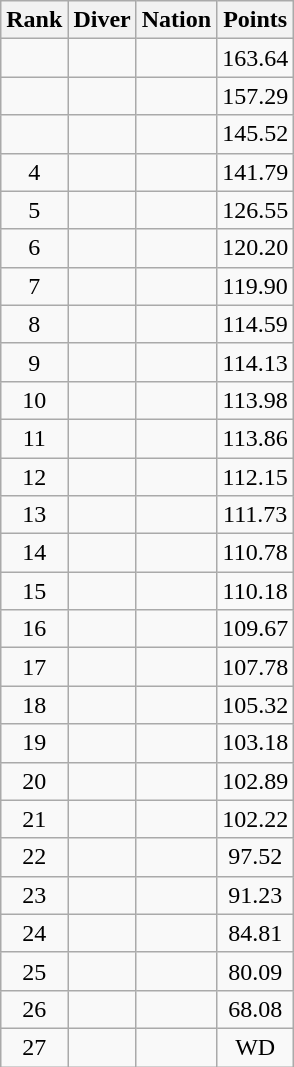<table class="wikitable sortable" style="text-align:center">
<tr>
<th>Rank</th>
<th>Diver</th>
<th>Nation</th>
<th>Points</th>
</tr>
<tr>
<td></td>
<td align=left></td>
<td align=left></td>
<td>163.64</td>
</tr>
<tr>
<td></td>
<td align=left></td>
<td align=left></td>
<td>157.29</td>
</tr>
<tr>
<td></td>
<td align=left></td>
<td align=left></td>
<td>145.52</td>
</tr>
<tr>
<td>4</td>
<td align=left></td>
<td align=left></td>
<td>141.79</td>
</tr>
<tr>
<td>5</td>
<td align=left></td>
<td align=left></td>
<td>126.55</td>
</tr>
<tr>
<td>6</td>
<td align=left></td>
<td align=left></td>
<td>120.20</td>
</tr>
<tr>
<td>7</td>
<td align=left></td>
<td align=left></td>
<td>119.90</td>
</tr>
<tr>
<td>8</td>
<td align=left></td>
<td align=left></td>
<td>114.59</td>
</tr>
<tr>
<td>9</td>
<td align=left></td>
<td align=left></td>
<td>114.13</td>
</tr>
<tr>
<td>10</td>
<td align=left></td>
<td align=left></td>
<td>113.98</td>
</tr>
<tr>
<td>11</td>
<td align=left></td>
<td align=left></td>
<td>113.86</td>
</tr>
<tr>
<td>12</td>
<td align=left></td>
<td align=left></td>
<td>112.15</td>
</tr>
<tr>
<td>13</td>
<td align=left></td>
<td align=left></td>
<td>111.73</td>
</tr>
<tr>
<td>14</td>
<td align=left></td>
<td align=left></td>
<td>110.78</td>
</tr>
<tr>
<td>15</td>
<td align=left></td>
<td align=left></td>
<td>110.18</td>
</tr>
<tr>
<td>16</td>
<td align=left></td>
<td align=left></td>
<td>109.67</td>
</tr>
<tr>
<td>17</td>
<td align=left></td>
<td align=left></td>
<td>107.78</td>
</tr>
<tr>
<td>18</td>
<td align=left></td>
<td align=left></td>
<td>105.32</td>
</tr>
<tr>
<td>19</td>
<td align=left></td>
<td align=left></td>
<td>103.18</td>
</tr>
<tr>
<td>20</td>
<td align=left></td>
<td align=left></td>
<td>102.89</td>
</tr>
<tr>
<td>21</td>
<td align=left></td>
<td align=left></td>
<td>102.22</td>
</tr>
<tr>
<td>22</td>
<td align=left></td>
<td align=left></td>
<td>97.52</td>
</tr>
<tr>
<td>23</td>
<td align=left></td>
<td align=left></td>
<td>91.23</td>
</tr>
<tr>
<td>24</td>
<td align=left></td>
<td align=left></td>
<td>84.81</td>
</tr>
<tr>
<td>25</td>
<td align=left></td>
<td align=left></td>
<td>80.09</td>
</tr>
<tr>
<td>26</td>
<td align=left></td>
<td align=left></td>
<td>68.08</td>
</tr>
<tr>
<td>27</td>
<td align=left></td>
<td align=left></td>
<td>WD</td>
</tr>
</table>
